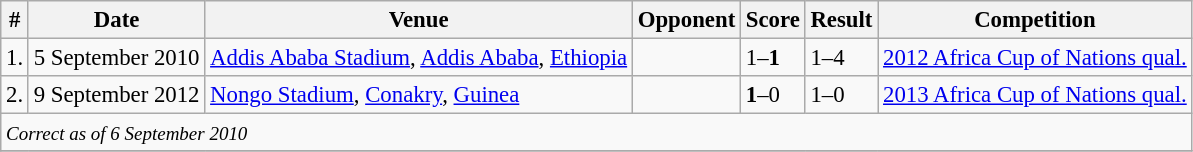<table class="wikitable" style="font-size:95%;">
<tr>
<th>#</th>
<th>Date</th>
<th>Venue</th>
<th>Opponent</th>
<th>Score</th>
<th>Result</th>
<th>Competition</th>
</tr>
<tr>
<td>1.</td>
<td>5 September 2010</td>
<td><a href='#'>Addis Ababa Stadium</a>, <a href='#'>Addis Ababa</a>, <a href='#'>Ethiopia</a></td>
<td></td>
<td>1–<strong>1</strong></td>
<td>1–4</td>
<td><a href='#'>2012 Africa Cup of Nations qual.</a></td>
</tr>
<tr>
<td>2.</td>
<td>9 September 2012</td>
<td><a href='#'>Nongo Stadium</a>, <a href='#'>Conakry</a>, <a href='#'>Guinea</a></td>
<td></td>
<td><strong>1</strong>–0</td>
<td>1–0</td>
<td><a href='#'>2013 Africa Cup of Nations qual.</a></td>
</tr>
<tr>
<td colspan="12"><small><em>Correct as of 6 September 2010</em></small></td>
</tr>
<tr>
</tr>
</table>
